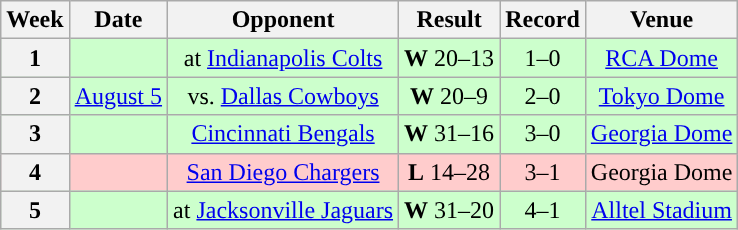<table class="wikitable" style="text-align:center">
<tr>
<th>Week</th>
<th>Date</th>
<th>Opponent</th>
<th>Result</th>
<th>Record</th>
<th>Venue</th>
</tr>
<tr style="background:#cfc">
<th>1</th>
<td></td>
<td>at <a href='#'>Indianapolis Colts</a></td>
<td><strong>W</strong> 20–13</td>
<td>1–0</td>
<td><a href='#'>RCA Dome</a></td>
</tr>
<tr style="background:#cfc">
<th>2</th>
<td><a href='#'>August 5</a></td>
<td>vs. <a href='#'>Dallas Cowboys</a></td>
<td><strong>W</strong> 20–9</td>
<td>2–0</td>
<td> <a href='#'>Tokyo Dome</a> </td>
</tr>
<tr style="background:#cfc">
<th>3</th>
<td></td>
<td><a href='#'>Cincinnati Bengals</a></td>
<td><strong>W</strong> 31–16</td>
<td>3–0</td>
<td><a href='#'>Georgia Dome</a></td>
</tr>
<tr style="background:#fcc">
<th>4</th>
<td></td>
<td><a href='#'>San Diego Chargers</a></td>
<td><strong>L</strong> 14–28</td>
<td>3–1</td>
<td>Georgia Dome</td>
</tr>
<tr style="background:#cfc">
<th>5</th>
<td></td>
<td>at <a href='#'>Jacksonville Jaguars</a></td>
<td><strong>W</strong> 31–20</td>
<td>4–1</td>
<td><a href='#'>Alltel Stadium</a></td>
</tr>
</table>
